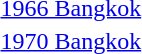<table>
<tr>
<td><a href='#'>1966 Bangkok</a></td>
<td></td>
<td></td>
<td></td>
</tr>
<tr>
<td><a href='#'>1970 Bangkok</a></td>
<td></td>
<td></td>
<td></td>
</tr>
</table>
